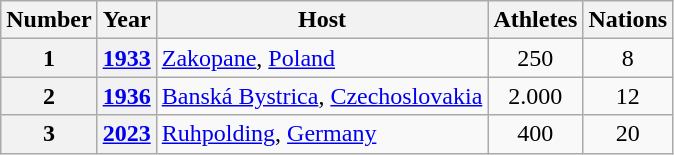<table class="wikitable" style="text-align:center;">
<tr>
<th>Number</th>
<th>Year</th>
<th>Host</th>
<th>Athletes</th>
<th>Nations</th>
</tr>
<tr>
<th>1</th>
<th><a href='#'>1933</a></th>
<td align=left> <a href='#'>Zakopane</a>, <a href='#'>Poland</a></td>
<td>250</td>
<td>8</td>
</tr>
<tr>
<th>2</th>
<th><a href='#'>1936</a></th>
<td align=left> <a href='#'>Banská Bystrica</a>, <a href='#'>Czechoslovakia</a></td>
<td>2.000</td>
<td>12</td>
</tr>
<tr>
<th>3</th>
<th><a href='#'>2023</a></th>
<td align=left> <a href='#'>Ruhpolding</a>, <a href='#'>Germany</a></td>
<td>400</td>
<td>20</td>
</tr>
</table>
